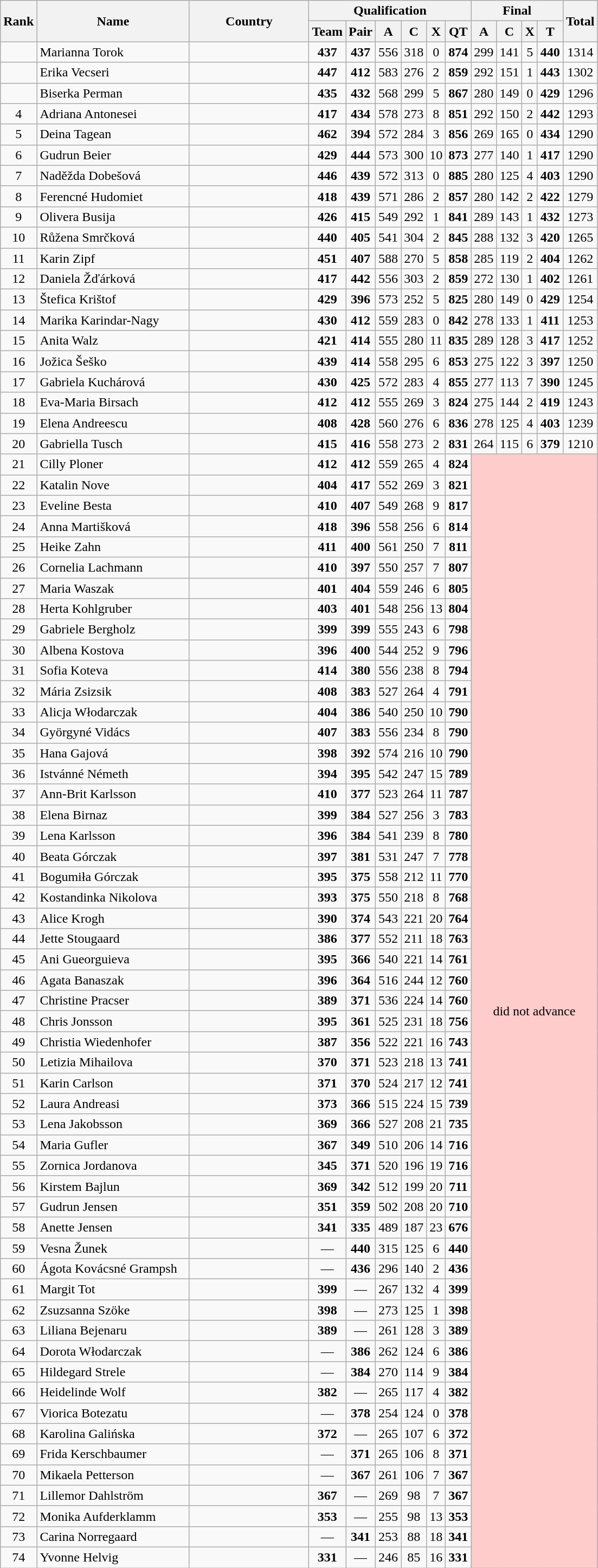<table class="wikitable sortable" style="text-align:center">
<tr>
<th rowspan=2>Rank</th>
<th rowspan=2 width=180>Name</th>
<th rowspan=2 width=140>Country</th>
<th colspan=6>Qualification</th>
<th colspan=4>Final</th>
<th rowspan=2>Total</th>
</tr>
<tr>
<th>Team</th>
<th>Pair</th>
<th><abbr>A</abbr></th>
<th><abbr>C</abbr></th>
<th><abbr>X</abbr></th>
<th><abbr>QT</abbr></th>
<th><abbr>A</abbr></th>
<th><abbr>C</abbr></th>
<th><abbr>X</abbr></th>
<th><abbr>T</abbr></th>
</tr>
<tr |a1=617 |c1=321 |f1=0 |a2=617 |c2=320 |f2=2 |a3=607 |c3=310 |f3=1>
<td></td>
<td align="left">Marianna Torok</td>
<td align="left"></td>
<td><strong>437</strong></td>
<td><strong>437</strong></td>
<td>556</td>
<td>318</td>
<td>0</td>
<td><strong>874</strong></td>
<td>299</td>
<td>141</td>
<td>5</td>
<td><strong>440</strong></td>
<td>1314</td>
</tr>
<tr>
<td></td>
<td align="left">Erika Vecseri</td>
<td align="left"></td>
<td><strong>447</strong></td>
<td><strong>412</strong></td>
<td>583</td>
<td>276</td>
<td>2</td>
<td><strong>859</strong></td>
<td>292</td>
<td>151</td>
<td>1</td>
<td><strong>443</strong></td>
<td>1302</td>
</tr>
<tr>
<td></td>
<td align="left">Biserka Perman</td>
<td align="left"></td>
<td><strong>435</strong></td>
<td><strong>432</strong></td>
<td>568</td>
<td>299</td>
<td>5</td>
<td><strong>867</strong></td>
<td>280</td>
<td>149</td>
<td>0</td>
<td><strong>429</strong></td>
<td>1296</td>
</tr>
<tr>
<td>4</td>
<td align="left">Adriana Antonesei</td>
<td align="left"></td>
<td><strong>417</strong></td>
<td><strong>434</strong></td>
<td>578</td>
<td>273</td>
<td>8</td>
<td><strong>851</strong></td>
<td>292</td>
<td>150</td>
<td>2</td>
<td><strong>442</strong></td>
<td>1293</td>
</tr>
<tr>
<td>5</td>
<td align="left">Deina Tagean</td>
<td align="left"></td>
<td><strong>462</strong></td>
<td><strong>394</strong></td>
<td>572</td>
<td>284</td>
<td>3</td>
<td><strong>856</strong></td>
<td>269</td>
<td>165</td>
<td>0</td>
<td><strong>434</strong></td>
<td>1290</td>
</tr>
<tr>
<td>6</td>
<td align="left">Gudrun Beier</td>
<td align="left"></td>
<td><strong>429</strong></td>
<td><strong>444</strong></td>
<td>573</td>
<td>300</td>
<td>10</td>
<td><strong>873</strong></td>
<td>277</td>
<td>140</td>
<td>1</td>
<td><strong>417</strong></td>
<td>1290</td>
</tr>
<tr>
<td>7</td>
<td align="left">Naděžda Dobešová</td>
<td align="left"></td>
<td><strong>446</strong></td>
<td><strong>439</strong></td>
<td>572</td>
<td>313</td>
<td>0</td>
<td><strong>885</strong></td>
<td>280</td>
<td>125</td>
<td>4</td>
<td><strong>403</strong></td>
<td>1290</td>
</tr>
<tr>
<td>8</td>
<td align="left">Ferencné Hudomiet</td>
<td align="left"></td>
<td><strong>418</strong></td>
<td><strong>439</strong></td>
<td>571</td>
<td>286</td>
<td>2</td>
<td><strong>857</strong></td>
<td>280</td>
<td>142</td>
<td>2</td>
<td><strong>422</strong></td>
<td>1279</td>
</tr>
<tr>
<td>9</td>
<td align="left">Olivera Busija</td>
<td align="left"></td>
<td><strong>426</strong></td>
<td><strong>415</strong></td>
<td>549</td>
<td>292</td>
<td>1</td>
<td><strong>841</strong></td>
<td>289</td>
<td>143</td>
<td>1</td>
<td><strong>432</strong></td>
<td>1273</td>
</tr>
<tr>
<td>10</td>
<td align="left">Růžena Smrčková</td>
<td align="left"></td>
<td><strong>440</strong></td>
<td><strong>405</strong></td>
<td>541</td>
<td>304</td>
<td>2</td>
<td><strong>845</strong></td>
<td>288</td>
<td>132</td>
<td>3</td>
<td><strong>420</strong></td>
<td>1265</td>
</tr>
<tr>
<td>11</td>
<td align="left">Karin Zipf</td>
<td align="left"></td>
<td><strong>451</strong></td>
<td><strong>407</strong></td>
<td>588</td>
<td>270</td>
<td>5</td>
<td><strong>858</strong></td>
<td>285</td>
<td>119</td>
<td>2</td>
<td><strong>404</strong></td>
<td>1262</td>
</tr>
<tr>
<td>12</td>
<td align="left">Daniela Žďárková</td>
<td align="left"></td>
<td><strong>417</strong></td>
<td><strong>442</strong></td>
<td>556</td>
<td>303</td>
<td>2</td>
<td><strong>859</strong></td>
<td>272</td>
<td>130</td>
<td>1</td>
<td><strong>402</strong></td>
<td>1261</td>
</tr>
<tr>
<td>13</td>
<td align="left">Štefica Krištof</td>
<td align="left"></td>
<td><strong>429</strong></td>
<td><strong>396</strong></td>
<td>573</td>
<td>252</td>
<td>5</td>
<td><strong>825</strong></td>
<td>280</td>
<td>149</td>
<td>0</td>
<td><strong>429</strong></td>
<td>1254</td>
</tr>
<tr>
<td>14</td>
<td align="left">Marika Karindar-Nagy</td>
<td align="left"></td>
<td><strong>430</strong></td>
<td><strong>412</strong></td>
<td>559</td>
<td>283</td>
<td>0</td>
<td><strong>842</strong></td>
<td>278</td>
<td>133</td>
<td>1</td>
<td><strong>411</strong></td>
<td>1253</td>
</tr>
<tr>
<td>15</td>
<td align="left">Anita Walz</td>
<td align="left"></td>
<td><strong>421</strong></td>
<td><strong>414</strong></td>
<td>555</td>
<td>280</td>
<td>11</td>
<td><strong>835</strong></td>
<td>289</td>
<td>128</td>
<td>3</td>
<td><strong>417</strong></td>
<td>1252</td>
</tr>
<tr>
<td>16</td>
<td align="left">Jožica Šeško</td>
<td align="left"></td>
<td><strong>439</strong></td>
<td><strong>414</strong></td>
<td>558</td>
<td>295</td>
<td>6</td>
<td><strong>853</strong></td>
<td>275</td>
<td>122</td>
<td>3</td>
<td><strong>397</strong></td>
<td>1250</td>
</tr>
<tr>
<td>17</td>
<td align="left">Gabriela Kuchárová</td>
<td align="left"></td>
<td><strong>430</strong></td>
<td><strong>425</strong></td>
<td>572</td>
<td>283</td>
<td>4</td>
<td><strong>855</strong></td>
<td>277</td>
<td>113</td>
<td>7</td>
<td><strong>390</strong></td>
<td>1245</td>
</tr>
<tr>
<td>18</td>
<td align="left">Eva-Maria Birsach</td>
<td align="left"></td>
<td><strong>412</strong></td>
<td><strong>412</strong></td>
<td>555</td>
<td>269</td>
<td>3</td>
<td><strong>824</strong></td>
<td>275</td>
<td>144</td>
<td>2</td>
<td><strong>419</strong></td>
<td>1243</td>
</tr>
<tr>
<td>19</td>
<td align="left">Elena Andreescu</td>
<td align="left"></td>
<td><strong>408</strong></td>
<td><strong>428</strong></td>
<td>560</td>
<td>276</td>
<td>6</td>
<td><strong>836</strong></td>
<td>278</td>
<td>125</td>
<td>4</td>
<td><strong>403</strong></td>
<td>1239</td>
</tr>
<tr>
<td>20</td>
<td align="left">Gabriella Tusch</td>
<td align="left"></td>
<td><strong>415</strong></td>
<td><strong>416</strong></td>
<td>558</td>
<td>273</td>
<td>2</td>
<td><strong>831</strong></td>
<td>264</td>
<td>115</td>
<td>6</td>
<td><strong>379</strong></td>
<td>1210</td>
</tr>
<tr>
<td>21</td>
<td align="left">Cilly Ploner</td>
<td align="left"></td>
<td><strong>412</strong></td>
<td><strong>412</strong></td>
<td>559</td>
<td>265</td>
<td>4</td>
<td><strong>824</strong></td>
<td colspan="5" rowspan="54" bgcolor="ffcccc">did not advance</td>
</tr>
<tr>
<td>22</td>
<td align="left">Katalin Nove</td>
<td align="left"></td>
<td><strong>404</strong></td>
<td><strong>417</strong></td>
<td>552</td>
<td>269</td>
<td>3</td>
<td><strong>821</strong></td>
</tr>
<tr>
<td>23</td>
<td align="left">Eveline Besta</td>
<td align="left"></td>
<td><strong>410</strong></td>
<td><strong>407</strong></td>
<td>549</td>
<td>268</td>
<td>9</td>
<td><strong>817</strong></td>
</tr>
<tr>
<td>24</td>
<td align="left">Anna Martišková</td>
<td align="left"></td>
<td><strong>418</strong></td>
<td><strong>396</strong></td>
<td>558</td>
<td>256</td>
<td>6</td>
<td><strong>814</strong></td>
</tr>
<tr>
<td>25</td>
<td align="left">Heike Zahn</td>
<td align="left"></td>
<td><strong>411</strong></td>
<td><strong>400</strong></td>
<td>561</td>
<td>250</td>
<td>7</td>
<td><strong>811</strong></td>
</tr>
<tr>
<td>26</td>
<td align="left">Cornelia Lachmann</td>
<td align="left"></td>
<td><strong>410</strong></td>
<td><strong>397</strong></td>
<td>550</td>
<td>257</td>
<td>7</td>
<td><strong>807</strong></td>
</tr>
<tr>
<td>27</td>
<td align="left">Maria Waszak</td>
<td align="left"></td>
<td><strong>401</strong></td>
<td><strong>404</strong></td>
<td>559</td>
<td>246</td>
<td>6</td>
<td><strong>805</strong></td>
</tr>
<tr>
<td>28</td>
<td align="left">Herta Kohlgruber</td>
<td align="left"></td>
<td><strong>403</strong></td>
<td><strong>401</strong></td>
<td>548</td>
<td>256</td>
<td>13</td>
<td><strong>804</strong></td>
</tr>
<tr>
<td>29</td>
<td align="left">Gabriele Bergholz</td>
<td align="left"></td>
<td><strong>399</strong></td>
<td><strong>399</strong></td>
<td>555</td>
<td>243</td>
<td>6</td>
<td><strong>798</strong></td>
</tr>
<tr>
<td>30</td>
<td align="left">Albena Kostova</td>
<td align="left"></td>
<td><strong>396</strong></td>
<td><strong>400</strong></td>
<td>544</td>
<td>252</td>
<td>9</td>
<td><strong>796</strong></td>
</tr>
<tr>
<td>31</td>
<td align="left">Sofia Koteva</td>
<td align="left"></td>
<td><strong>414</strong></td>
<td><strong>380</strong></td>
<td>556</td>
<td>238</td>
<td>8</td>
<td><strong>794</strong></td>
</tr>
<tr>
<td>32</td>
<td align="left">Mária Zsizsik</td>
<td align="left"></td>
<td><strong>408</strong></td>
<td><strong>383</strong></td>
<td>527</td>
<td>264</td>
<td>4</td>
<td><strong>791</strong></td>
</tr>
<tr>
<td>33</td>
<td align="left">Alicja Włodarczak</td>
<td align="left"></td>
<td><strong>404</strong></td>
<td><strong>386</strong></td>
<td>540</td>
<td>250</td>
<td>10</td>
<td><strong>790</strong></td>
</tr>
<tr>
<td>34</td>
<td align="left">Györgyné Vidács</td>
<td align="left"></td>
<td><strong>407</strong></td>
<td><strong>383</strong></td>
<td>556</td>
<td>234</td>
<td>8</td>
<td><strong>790</strong></td>
</tr>
<tr>
<td>35</td>
<td align="left">Hana Gajová</td>
<td align="left"></td>
<td><strong>398</strong></td>
<td><strong>392</strong></td>
<td>574</td>
<td>216</td>
<td>10</td>
<td><strong>790</strong></td>
</tr>
<tr>
<td>36</td>
<td align="left">Istvánné Németh</td>
<td align="left"></td>
<td><strong>394</strong></td>
<td><strong>395</strong></td>
<td>542</td>
<td>247</td>
<td>15</td>
<td><strong>789</strong></td>
</tr>
<tr>
<td>37</td>
<td align="left">Ann-Brit Karlsson</td>
<td align="left"></td>
<td><strong>410</strong></td>
<td><strong>377</strong></td>
<td>523</td>
<td>264</td>
<td>11</td>
<td><strong>787</strong></td>
</tr>
<tr>
<td>38</td>
<td align="left">Elena Birnaz</td>
<td align="left"></td>
<td><strong>399</strong></td>
<td><strong>384</strong></td>
<td>527</td>
<td>256</td>
<td>3</td>
<td><strong>783</strong></td>
</tr>
<tr>
<td>39</td>
<td align="left">Lena Karlsson</td>
<td align="left"></td>
<td><strong>396</strong></td>
<td><strong>384</strong></td>
<td>541</td>
<td>239</td>
<td>8</td>
<td><strong>780</strong></td>
</tr>
<tr>
<td>40</td>
<td align="left">Beata Górczak</td>
<td align="left"></td>
<td><strong>397</strong></td>
<td><strong>381</strong></td>
<td>531</td>
<td>247</td>
<td>7</td>
<td><strong>778</strong></td>
</tr>
<tr>
<td>41</td>
<td align="left">Bogumiła Górczak</td>
<td align="left"></td>
<td><strong>395</strong></td>
<td><strong>375</strong></td>
<td>558</td>
<td>212</td>
<td>11</td>
<td><strong>770</strong></td>
</tr>
<tr>
<td>42</td>
<td align="left">Kostandinka Nikolova</td>
<td align="left"></td>
<td><strong>393</strong></td>
<td><strong>375</strong></td>
<td>550</td>
<td>218</td>
<td>8</td>
<td><strong>768</strong></td>
</tr>
<tr>
<td>43</td>
<td align="left">Alice Krogh</td>
<td align="left"></td>
<td><strong>390</strong></td>
<td><strong>374</strong></td>
<td>543</td>
<td>221</td>
<td>20</td>
<td><strong>764</strong></td>
</tr>
<tr>
<td>44</td>
<td align="left">Jette Stougaard</td>
<td align="left"></td>
<td><strong>386</strong></td>
<td><strong>377</strong></td>
<td>552</td>
<td>211</td>
<td>18</td>
<td><strong>763</strong></td>
</tr>
<tr>
<td>45</td>
<td align="left">Ani Gueorguieva</td>
<td align="left"></td>
<td><strong>395</strong></td>
<td><strong>366</strong></td>
<td>540</td>
<td>221</td>
<td>14</td>
<td><strong>761</strong></td>
</tr>
<tr>
<td>46</td>
<td align="left">Agata Banaszak</td>
<td align="left"></td>
<td><strong>396</strong></td>
<td><strong>364</strong></td>
<td>516</td>
<td>244</td>
<td>12</td>
<td><strong>760</strong></td>
</tr>
<tr>
<td>47</td>
<td align="left">Christine Pracser</td>
<td align="left"></td>
<td><strong>389</strong></td>
<td><strong>371</strong></td>
<td>536</td>
<td>224</td>
<td>14</td>
<td><strong>760</strong></td>
</tr>
<tr>
<td>48</td>
<td align="left">Chris Jonsson</td>
<td align="left"></td>
<td><strong>395</strong></td>
<td><strong>361</strong></td>
<td>525</td>
<td>231</td>
<td>18</td>
<td><strong>756</strong></td>
</tr>
<tr>
<td>49</td>
<td align="left">Christia Wiedenhofer</td>
<td align="left"></td>
<td><strong>387</strong></td>
<td><strong>356</strong></td>
<td>522</td>
<td>221</td>
<td>16</td>
<td><strong>743</strong></td>
</tr>
<tr>
<td>50</td>
<td align="left">Letizia Mihailova</td>
<td align="left"></td>
<td><strong>370</strong></td>
<td><strong>371</strong></td>
<td>523</td>
<td>218</td>
<td>13</td>
<td><strong>741</strong></td>
</tr>
<tr>
<td>51</td>
<td align="left">Karin Carlson</td>
<td align="left"></td>
<td><strong>371</strong></td>
<td><strong>370</strong></td>
<td>524</td>
<td>217</td>
<td>12</td>
<td><strong>741</strong></td>
</tr>
<tr>
<td>52</td>
<td align="left">Laura Andreasi</td>
<td align="left"></td>
<td><strong>373</strong></td>
<td><strong>366</strong></td>
<td>515</td>
<td>224</td>
<td>15</td>
<td><strong>739</strong></td>
</tr>
<tr>
<td>53</td>
<td align="left">Lena Jakobsson</td>
<td align="left"></td>
<td><strong>369</strong></td>
<td><strong>366</strong></td>
<td>527</td>
<td>208</td>
<td>21</td>
<td><strong>735</strong></td>
</tr>
<tr>
<td>54</td>
<td align="left">Maria Gufler</td>
<td align="left"></td>
<td><strong>367</strong></td>
<td><strong>349</strong></td>
<td>510</td>
<td>206</td>
<td>14</td>
<td><strong>716</strong></td>
</tr>
<tr>
<td>55</td>
<td align="left">Zornica Jordanova</td>
<td align="left"></td>
<td><strong>345</strong></td>
<td><strong>371</strong></td>
<td>520</td>
<td>196</td>
<td>19</td>
<td><strong>716</strong></td>
</tr>
<tr>
<td>56</td>
<td align="left">Kirstem Bajlun</td>
<td align="left"></td>
<td><strong>369</strong></td>
<td><strong>342</strong></td>
<td>512</td>
<td>199</td>
<td>20</td>
<td><strong>711</strong></td>
</tr>
<tr>
<td>57</td>
<td align="left">Gudrun Jensen</td>
<td align="left"></td>
<td><strong>351</strong></td>
<td><strong>359</strong></td>
<td>502</td>
<td>208</td>
<td>20</td>
<td><strong>710</strong></td>
</tr>
<tr>
<td>58</td>
<td align="left">Anette Jensen</td>
<td align="left"></td>
<td><strong>341</strong></td>
<td><strong>335</strong></td>
<td>489</td>
<td>187</td>
<td>23</td>
<td><strong>676</strong></td>
</tr>
<tr>
<td>59</td>
<td align="left">Vesna Žunek</td>
<td align="left"></td>
<td>—</td>
<td><strong>440</strong></td>
<td>315</td>
<td>125</td>
<td>6</td>
<td><strong>440</strong></td>
</tr>
<tr>
<td>60</td>
<td align="left">Ágota Kovácsné Grampsh</td>
<td align="left"></td>
<td>—</td>
<td><strong>436</strong></td>
<td>296</td>
<td>140</td>
<td>2</td>
<td><strong>436</strong></td>
</tr>
<tr>
<td>61</td>
<td align="left">Margit Tot</td>
<td align="left"></td>
<td><strong>399</strong></td>
<td>—</td>
<td>267</td>
<td>132</td>
<td>4</td>
<td><strong>399</strong></td>
</tr>
<tr>
<td>62</td>
<td align="left">Zsuzsanna Szöke</td>
<td align="left"></td>
<td><strong>398</strong></td>
<td>—</td>
<td>273</td>
<td>125</td>
<td>1</td>
<td><strong>398</strong></td>
</tr>
<tr>
<td>63</td>
<td align="left">Liliana Bejenaru</td>
<td align="left"></td>
<td><strong>389</strong></td>
<td>—</td>
<td>261</td>
<td>128</td>
<td>3</td>
<td><strong>389</strong></td>
</tr>
<tr>
<td>64</td>
<td align="left">Dorota Włodarczak</td>
<td align="left"></td>
<td>—</td>
<td><strong>386</strong></td>
<td>262</td>
<td>124</td>
<td>6</td>
<td><strong>386</strong></td>
</tr>
<tr>
<td>65</td>
<td align="left">Hildegard Strele</td>
<td align="left"></td>
<td>—</td>
<td><strong>384</strong></td>
<td>270</td>
<td>114</td>
<td>9</td>
<td><strong>384</strong></td>
</tr>
<tr>
<td>66</td>
<td align="left">Heidelinde Wolf</td>
<td align="left"></td>
<td><strong>382</strong></td>
<td>—</td>
<td>265</td>
<td>117</td>
<td>4</td>
<td><strong>382</strong></td>
</tr>
<tr>
<td>67</td>
<td align="left">Viorica Botezatu</td>
<td align="left"></td>
<td>—</td>
<td><strong>378</strong></td>
<td>254</td>
<td>124</td>
<td>0</td>
<td><strong>378</strong></td>
</tr>
<tr>
<td>68</td>
<td align="left">Karolina Galińska</td>
<td align="left"></td>
<td><strong>372</strong></td>
<td>—</td>
<td>265</td>
<td>107</td>
<td>6</td>
<td><strong>372</strong></td>
</tr>
<tr>
<td>69</td>
<td align="left">Frida Kerschbaumer</td>
<td align="left"></td>
<td>—</td>
<td><strong>371</strong></td>
<td>265</td>
<td>106</td>
<td>8</td>
<td><strong>371</strong></td>
</tr>
<tr>
<td>70</td>
<td align="left">Mikaela Petterson</td>
<td align="left"></td>
<td>—</td>
<td><strong>367</strong></td>
<td>261</td>
<td>106</td>
<td>7</td>
<td><strong>367</strong></td>
</tr>
<tr>
<td>71</td>
<td align="left">Lillemor Dahlström</td>
<td align="left"></td>
<td><strong>367</strong></td>
<td>—</td>
<td>269</td>
<td>98</td>
<td>7</td>
<td><strong>367</strong></td>
</tr>
<tr>
<td>72</td>
<td align="left">Monika Aufderklamm</td>
<td align="left"></td>
<td><strong>353</strong></td>
<td>—</td>
<td>255</td>
<td>98</td>
<td>13</td>
<td><strong>353</strong></td>
</tr>
<tr>
<td>73</td>
<td align="left">Carina Norregaard</td>
<td align="left"></td>
<td>—</td>
<td><strong>341</strong></td>
<td>253</td>
<td>88</td>
<td>18</td>
<td><strong>341</strong></td>
</tr>
<tr>
<td>74</td>
<td align="left">Yvonne Helvig</td>
<td align="left"></td>
<td><strong>331</strong></td>
<td>—</td>
<td>246</td>
<td>85</td>
<td>16</td>
<td><strong>331</strong></td>
</tr>
</table>
